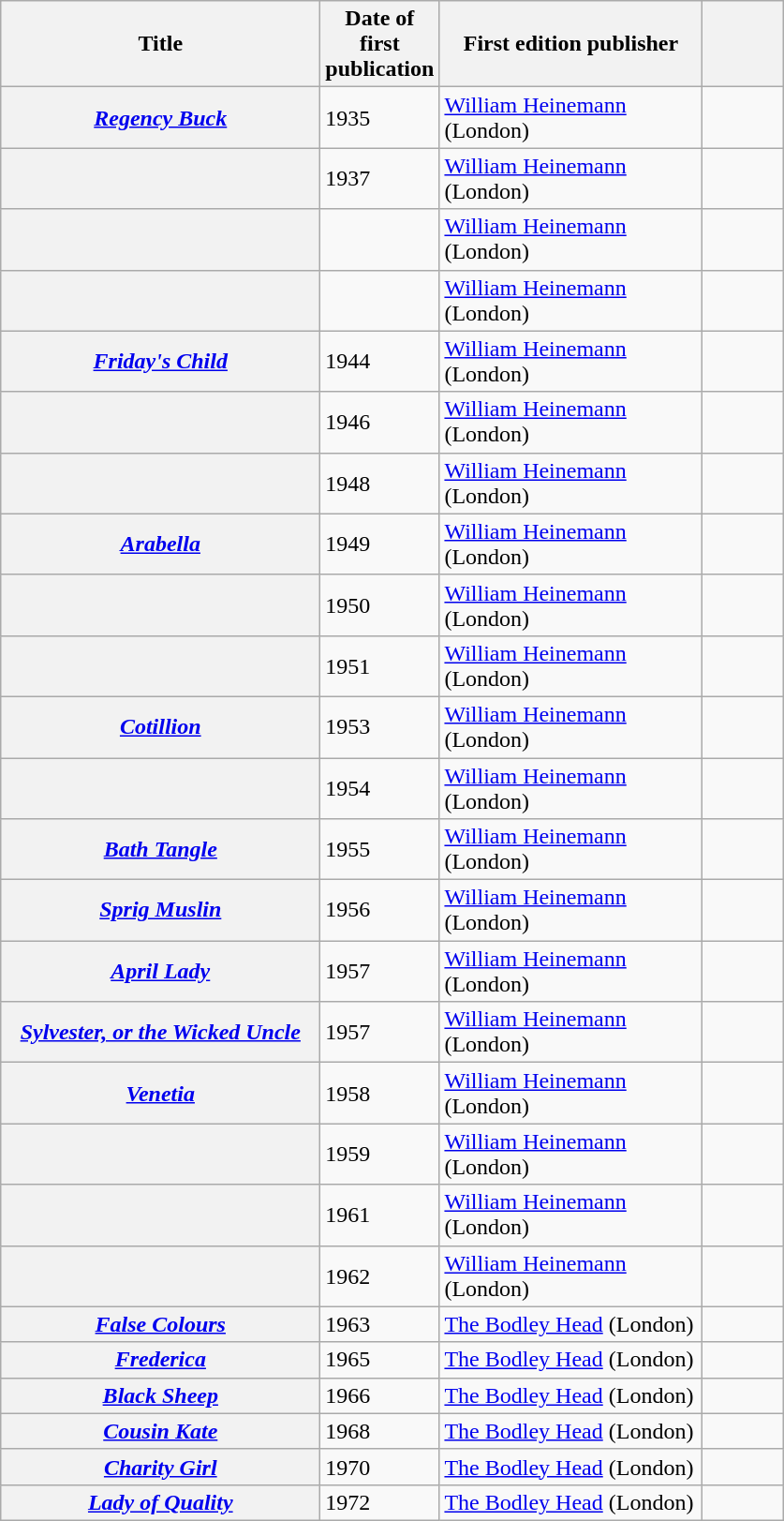<table class="wikitable plainrowheaders sortable" style="margin-right: 0;">
<tr>
<th width="220">Title</th>
<th width="60">Date of first<br>publication</th>
<th width="180">First edition publisher</th>
<th width="50" class="unsortable"></th>
</tr>
<tr>
<th scope="row"><em><a href='#'>Regency Buck</a></em></th>
<td>1935</td>
<td><a href='#'>William Heinemann</a> (London)</td>
<td></td>
</tr>
<tr>
<th scope="row"></th>
<td>1937</td>
<td><a href='#'>William Heinemann</a> (London)</td>
<td></td>
</tr>
<tr>
<th scope="row"></th>
<td></td>
<td><a href='#'>William Heinemann</a> (London)</td>
<td></td>
</tr>
<tr>
<th scope="row"></th>
<td></td>
<td><a href='#'>William Heinemann</a> (London)</td>
<td></td>
</tr>
<tr>
<th scope="row"><em><a href='#'>Friday's Child</a></em></th>
<td>1944</td>
<td><a href='#'>William Heinemann</a> (London)</td>
<td></td>
</tr>
<tr>
<th scope="row"></th>
<td>1946</td>
<td><a href='#'>William Heinemann</a> (London)</td>
<td></td>
</tr>
<tr>
<th scope="row"></th>
<td>1948</td>
<td><a href='#'>William Heinemann</a> (London)</td>
<td></td>
</tr>
<tr>
<th scope="row"><em><a href='#'>Arabella</a></em></th>
<td>1949</td>
<td><a href='#'>William Heinemann</a> (London)</td>
<td></td>
</tr>
<tr>
<th scope="row"></th>
<td>1950</td>
<td><a href='#'>William Heinemann</a> (London)</td>
<td></td>
</tr>
<tr>
<th scope="row"></th>
<td>1951</td>
<td><a href='#'>William Heinemann</a> (London)</td>
<td></td>
</tr>
<tr>
<th scope="row"><em><a href='#'>Cotillion</a></em></th>
<td>1953</td>
<td><a href='#'>William Heinemann</a> (London)</td>
<td></td>
</tr>
<tr>
<th scope="row"></th>
<td>1954</td>
<td><a href='#'>William Heinemann</a> (London)</td>
<td></td>
</tr>
<tr>
<th scope="row"><em><a href='#'>Bath Tangle</a></em></th>
<td>1955</td>
<td><a href='#'>William Heinemann</a> (London)</td>
<td></td>
</tr>
<tr>
<th scope="row"><em><a href='#'>Sprig Muslin</a></em></th>
<td>1956</td>
<td><a href='#'>William Heinemann</a> (London)</td>
<td></td>
</tr>
<tr>
<th scope="row"><em><a href='#'>April Lady</a></em></th>
<td>1957</td>
<td><a href='#'>William Heinemann</a> (London)</td>
<td></td>
</tr>
<tr>
<th scope="row"><em><a href='#'>Sylvester, or the Wicked Uncle</a></em></th>
<td>1957</td>
<td><a href='#'>William Heinemann</a> (London)</td>
<td></td>
</tr>
<tr>
<th scope="row"><em><a href='#'>Venetia</a></em></th>
<td>1958</td>
<td><a href='#'>William Heinemann</a> (London)</td>
<td></td>
</tr>
<tr>
<th scope="row"></th>
<td>1959</td>
<td><a href='#'>William Heinemann</a> (London)</td>
<td></td>
</tr>
<tr>
<th scope="row"></th>
<td>1961</td>
<td><a href='#'>William Heinemann</a> (London)</td>
<td></td>
</tr>
<tr>
<th scope="row"></th>
<td>1962</td>
<td><a href='#'>William Heinemann</a> (London)</td>
<td></td>
</tr>
<tr>
<th scope="row"><em><a href='#'>False Colours</a></em></th>
<td>1963</td>
<td><a href='#'>The Bodley Head</a> (London)</td>
<td></td>
</tr>
<tr>
<th scope="row"><em><a href='#'>Frederica</a></em></th>
<td>1965</td>
<td><a href='#'>The Bodley Head</a> (London)</td>
<td></td>
</tr>
<tr>
<th scope="row"><em><a href='#'>Black Sheep</a></em></th>
<td>1966</td>
<td><a href='#'>The Bodley Head</a> (London)</td>
<td></td>
</tr>
<tr>
<th scope="row"><em><a href='#'>Cousin Kate</a></em></th>
<td>1968</td>
<td><a href='#'>The Bodley Head</a> (London)</td>
<td></td>
</tr>
<tr>
<th scope="row"><em><a href='#'>Charity Girl</a></em></th>
<td>1970</td>
<td><a href='#'>The Bodley Head</a> (London)</td>
<td></td>
</tr>
<tr>
<th scope="row"><em><a href='#'>Lady of Quality</a></em></th>
<td>1972</td>
<td><a href='#'>The Bodley Head</a> (London)</td>
<td></td>
</tr>
</table>
